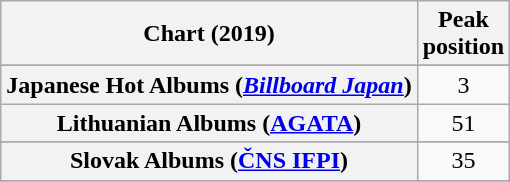<table class="wikitable sortable plainrowheaders" style="text-align:center">
<tr>
<th scope="col">Chart (2019)</th>
<th scope="col">Peak<br>position</th>
</tr>
<tr>
</tr>
<tr>
</tr>
<tr>
</tr>
<tr>
</tr>
<tr>
</tr>
<tr>
</tr>
<tr>
</tr>
<tr>
</tr>
<tr>
</tr>
<tr>
</tr>
<tr>
</tr>
<tr>
</tr>
<tr>
</tr>
<tr>
<th scope="row">Japanese Hot Albums (<em><a href='#'>Billboard Japan</a></em>)</th>
<td>3</td>
</tr>
<tr>
<th scope="row">Lithuanian Albums (<a href='#'>AGATA</a>)</th>
<td>51</td>
</tr>
<tr>
</tr>
<tr>
</tr>
<tr>
</tr>
<tr>
</tr>
<tr>
<th scope="row">Slovak Albums (<a href='#'>ČNS IFPI</a>)</th>
<td>35</td>
</tr>
<tr>
</tr>
<tr>
</tr>
<tr>
</tr>
<tr>
</tr>
<tr>
</tr>
<tr>
</tr>
</table>
